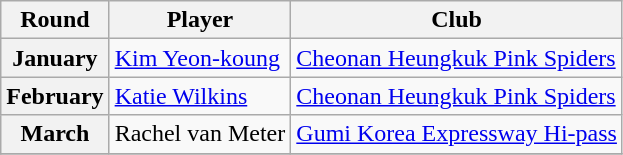<table class=wikitable>
<tr>
<th>Round</th>
<th>Player</th>
<th>Club</th>
</tr>
<tr>
<th>January</th>
<td> <a href='#'>Kim Yeon-koung</a></td>
<td><a href='#'>Cheonan Heungkuk Pink Spiders</a></td>
</tr>
<tr>
<th>February</th>
<td> <a href='#'>Katie Wilkins</a></td>
<td><a href='#'>Cheonan Heungkuk Pink Spiders</a></td>
</tr>
<tr>
<th>March</th>
<td> Rachel van Meter</td>
<td><a href='#'>Gumi Korea Expressway Hi-pass</a></td>
</tr>
<tr>
</tr>
</table>
